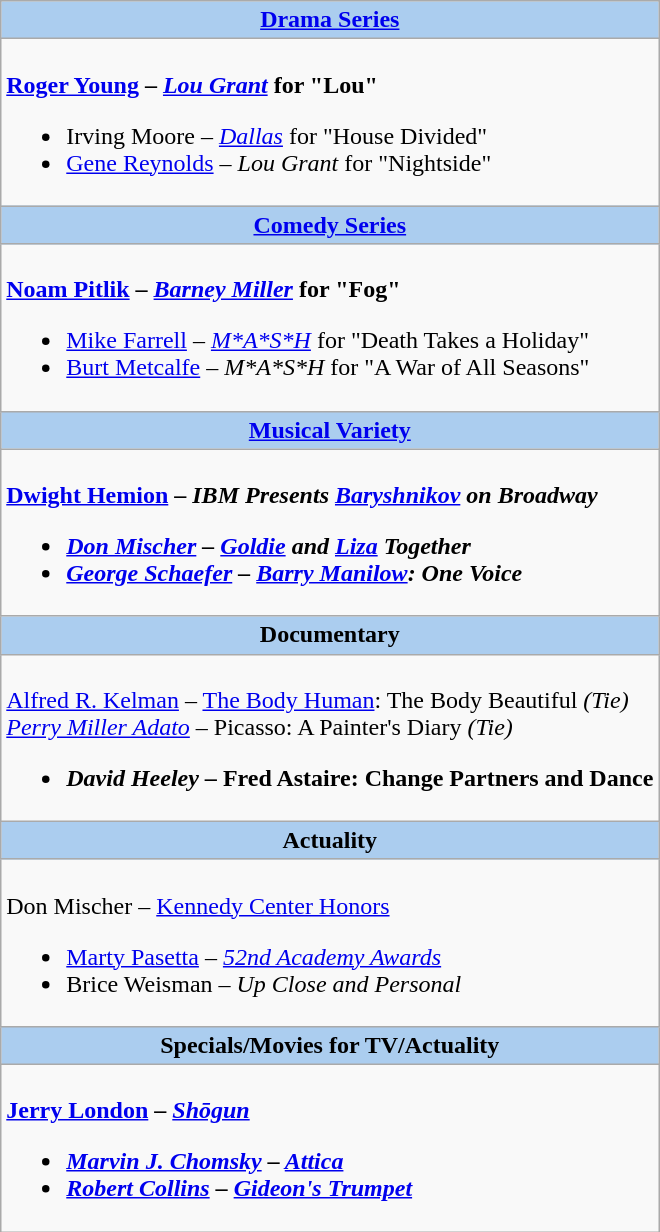<table class=wikitable style="width="100%">
<tr>
<th colspan="2" style="background:#abcdef;"><a href='#'>Drama Series</a></th>
</tr>
<tr>
<td colspan="2" style="vertical-align:top;"><br><strong><a href='#'>Roger Young</a> – <em><a href='#'>Lou Grant</a></em> for "Lou"</strong><ul><li>Irving Moore – <em><a href='#'>Dallas</a></em> for "House Divided"</li><li><a href='#'>Gene Reynolds</a> – <em>Lou Grant</em> for "Nightside"</li></ul></td>
</tr>
<tr>
<th colspan="2" style="background:#abcdef;"><a href='#'>Comedy Series</a></th>
</tr>
<tr>
<td colspan="2" style="vertical-align:top;"><br><strong><a href='#'>Noam Pitlik</a> – <em><a href='#'>Barney Miller</a></em> for "Fog"</strong><ul><li><a href='#'>Mike Farrell</a> – <em><a href='#'>M*A*S*H</a></em> for "Death Takes a Holiday"</li><li><a href='#'>Burt Metcalfe</a> – <em>M*A*S*H</em> for "A War of All Seasons"</li></ul></td>
</tr>
<tr>
<th colspan="2" style="background:#abcdef;"><a href='#'>Musical Variety</a></th>
</tr>
<tr>
<td colspan="2" style="vertical-align:top;"><br><strong><a href='#'>Dwight Hemion</a> – <em>IBM Presents <a href='#'>Baryshnikov</a> on Broadway<strong><em><ul><li><a href='#'>Don Mischer</a> – </em><a href='#'>Goldie</a> and <a href='#'>Liza</a> Together<em></li><li><a href='#'>George Schaefer</a> – </em><a href='#'>Barry Manilow</a>: One Voice<em></li></ul></td>
</tr>
<tr>
<th colspan="2" style="background:#abcdef;">Documentary</th>
</tr>
<tr>
<td colspan="2" style="vertical-align:top;"><br></strong><a href='#'>Alfred R. Kelman</a> – </em><a href='#'>The Body Human</a>: The Body Beautiful<em> (Tie)<br> <a href='#'>Perry Miller Adato</a> – </em>Picasso: A Painter's Diary<em> (Tie)<strong><ul><li>David Heeley – </em>Fred Astaire: Change Partners and Dance<em></li></ul></td>
</tr>
<tr>
<th colspan="2" style="background:#abcdef;">Actuality</th>
</tr>
<tr>
<td colspan="2" style="vertical-align:top;"><br></strong>Don Mischer – </em><a href='#'>Kennedy Center Honors</a></em></strong><ul><li><a href='#'>Marty Pasetta</a> – <em><a href='#'>52nd Academy Awards</a></em></li><li>Brice Weisman – <em>Up Close and Personal</em></li></ul></td>
</tr>
<tr>
<th colspan="2" style="background:#abcdef;">Specials/Movies for TV/Actuality</th>
</tr>
<tr>
<td colspan="2" style="vertical-align:top;"><br><strong><a href='#'>Jerry London</a> – <em><a href='#'>Shōgun</a><strong><em><ul><li><a href='#'>Marvin J. Chomsky</a> – </em><a href='#'>Attica</a><em></li><li><a href='#'>Robert Collins</a> – </em><a href='#'>Gideon's Trumpet</a><em></li></ul></td>
</tr>
</table>
